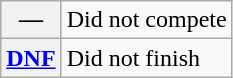<table class="wikitable">
<tr>
<th scope="row">—</th>
<td>Did not compete</td>
</tr>
<tr>
<th scope="row"><a href='#'>DNF</a></th>
<td>Did not finish</td>
</tr>
</table>
